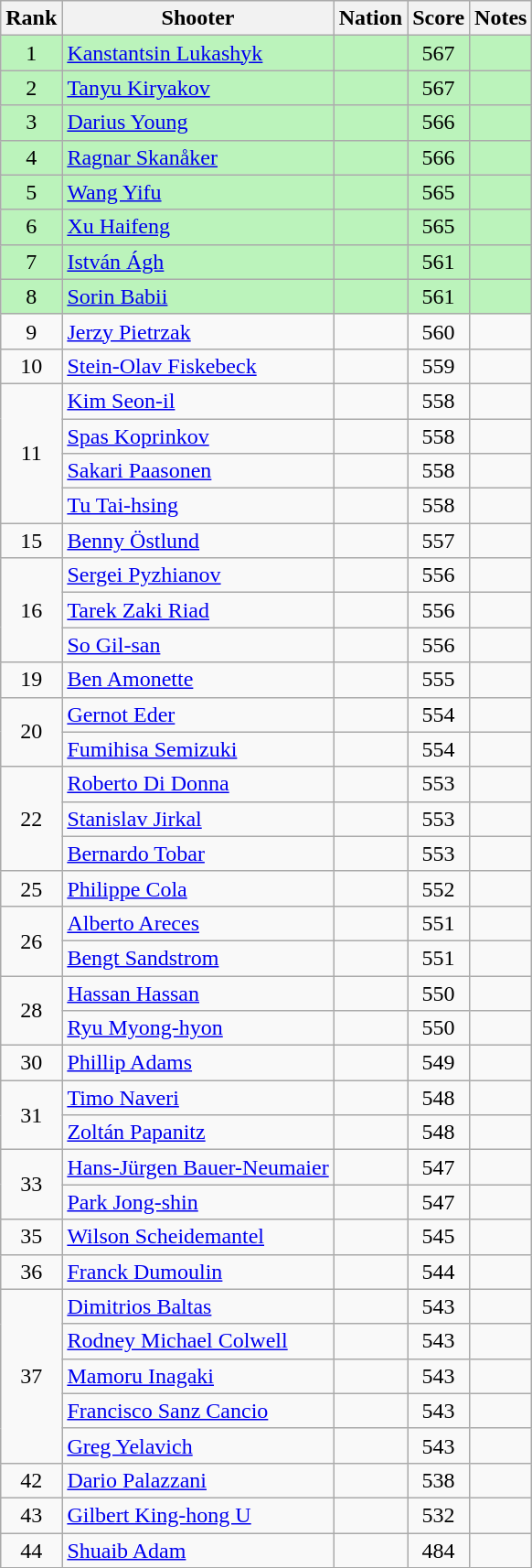<table class="wikitable sortable" style="text-align: center">
<tr>
<th>Rank</th>
<th>Shooter</th>
<th>Nation</th>
<th>Score</th>
<th>Notes</th>
</tr>
<tr bgcolor=#bbf3bb>
<td>1</td>
<td align=left><a href='#'>Kanstantsin Lukashyk</a></td>
<td align=left></td>
<td>567</td>
<td></td>
</tr>
<tr bgcolor=#bbf3bb>
<td>2</td>
<td align=left><a href='#'>Tanyu Kiryakov</a></td>
<td align=left></td>
<td>567</td>
<td></td>
</tr>
<tr bgcolor=#bbf3bb>
<td>3</td>
<td align=left><a href='#'>Darius Young</a></td>
<td align=left></td>
<td>566</td>
<td></td>
</tr>
<tr bgcolor=#bbf3bb>
<td>4</td>
<td align=left><a href='#'>Ragnar Skanåker</a></td>
<td align=left></td>
<td>566</td>
<td></td>
</tr>
<tr bgcolor=#bbf3bb>
<td>5</td>
<td align=left><a href='#'>Wang Yifu</a></td>
<td align=left></td>
<td>565</td>
<td></td>
</tr>
<tr bgcolor=#bbf3bb>
<td>6</td>
<td align=left><a href='#'>Xu Haifeng</a></td>
<td align=left></td>
<td>565</td>
<td></td>
</tr>
<tr bgcolor=#bbf3bb>
<td>7</td>
<td align=left><a href='#'>István Ágh</a></td>
<td align=left></td>
<td>561</td>
<td></td>
</tr>
<tr bgcolor=#bbf3bb>
<td>8</td>
<td align=left><a href='#'>Sorin Babii</a></td>
<td align=left></td>
<td>561</td>
<td></td>
</tr>
<tr>
<td>9</td>
<td align=left><a href='#'>Jerzy Pietrzak</a></td>
<td align=left></td>
<td>560</td>
<td></td>
</tr>
<tr>
<td>10</td>
<td align=left><a href='#'>Stein-Olav Fiskebeck</a></td>
<td align=left></td>
<td>559</td>
<td></td>
</tr>
<tr>
<td rowspan=4>11</td>
<td align=left><a href='#'>Kim Seon-il</a></td>
<td align=left></td>
<td>558</td>
<td></td>
</tr>
<tr>
<td align=left><a href='#'>Spas Koprinkov</a></td>
<td align=left></td>
<td>558</td>
<td></td>
</tr>
<tr>
<td align=left><a href='#'>Sakari Paasonen</a></td>
<td align=left></td>
<td>558</td>
<td></td>
</tr>
<tr>
<td align=left><a href='#'>Tu Tai-hsing</a></td>
<td align=left></td>
<td>558</td>
<td></td>
</tr>
<tr>
<td>15</td>
<td align=left><a href='#'>Benny Östlund</a></td>
<td align=left></td>
<td>557</td>
<td></td>
</tr>
<tr>
<td rowspan=3>16</td>
<td align=left><a href='#'>Sergei Pyzhianov</a></td>
<td align=left></td>
<td>556</td>
<td></td>
</tr>
<tr>
<td align=left><a href='#'>Tarek Zaki Riad</a></td>
<td align=left></td>
<td>556</td>
<td></td>
</tr>
<tr>
<td align=left><a href='#'>So Gil-san</a></td>
<td align=left></td>
<td>556</td>
<td></td>
</tr>
<tr>
<td>19</td>
<td align=left><a href='#'>Ben Amonette</a></td>
<td align=left></td>
<td>555</td>
<td></td>
</tr>
<tr>
<td rowspan=2>20</td>
<td align=left><a href='#'>Gernot Eder</a></td>
<td align=left></td>
<td>554</td>
<td></td>
</tr>
<tr>
<td align=left><a href='#'>Fumihisa Semizuki</a></td>
<td align=left></td>
<td>554</td>
<td></td>
</tr>
<tr>
<td rowspan=3>22</td>
<td align=left><a href='#'>Roberto Di Donna</a></td>
<td align=left></td>
<td>553</td>
<td></td>
</tr>
<tr>
<td align=left><a href='#'>Stanislav Jirkal</a></td>
<td align=left></td>
<td>553</td>
<td></td>
</tr>
<tr>
<td align=left><a href='#'>Bernardo Tobar</a></td>
<td align=left></td>
<td>553</td>
<td></td>
</tr>
<tr>
<td>25</td>
<td align=left><a href='#'>Philippe Cola</a></td>
<td align=left></td>
<td>552</td>
<td></td>
</tr>
<tr>
<td rowspan=2>26</td>
<td align=left><a href='#'>Alberto Areces</a></td>
<td align=left></td>
<td>551</td>
<td></td>
</tr>
<tr>
<td align=left><a href='#'>Bengt Sandstrom</a></td>
<td align=left></td>
<td>551</td>
<td></td>
</tr>
<tr>
<td rowspan=2>28</td>
<td align=left><a href='#'>Hassan Hassan</a></td>
<td align=left></td>
<td>550</td>
<td></td>
</tr>
<tr>
<td align=left><a href='#'>Ryu Myong-hyon</a></td>
<td align=left></td>
<td>550</td>
<td></td>
</tr>
<tr>
<td>30</td>
<td align=left><a href='#'>Phillip Adams</a></td>
<td align=left></td>
<td>549</td>
<td></td>
</tr>
<tr>
<td rowspan=2>31</td>
<td align=left><a href='#'>Timo Naveri</a></td>
<td align=left></td>
<td>548</td>
<td></td>
</tr>
<tr>
<td align=left><a href='#'>Zoltán Papanitz</a></td>
<td align=left></td>
<td>548</td>
<td></td>
</tr>
<tr>
<td rowspan=2>33</td>
<td align=left><a href='#'>Hans-Jürgen Bauer-Neumaier</a></td>
<td align=left></td>
<td>547</td>
<td></td>
</tr>
<tr>
<td align=left><a href='#'>Park Jong-shin</a></td>
<td align=left></td>
<td>547</td>
<td></td>
</tr>
<tr>
<td>35</td>
<td align=left><a href='#'>Wilson Scheidemantel</a></td>
<td align=left></td>
<td>545</td>
<td></td>
</tr>
<tr>
<td>36</td>
<td align=left><a href='#'>Franck Dumoulin</a></td>
<td align=left></td>
<td>544</td>
<td></td>
</tr>
<tr>
<td rowspan=5>37</td>
<td align=left><a href='#'>Dimitrios Baltas</a></td>
<td align=left></td>
<td>543</td>
<td></td>
</tr>
<tr>
<td align=left><a href='#'>Rodney Michael Colwell</a></td>
<td align=left></td>
<td>543</td>
<td></td>
</tr>
<tr>
<td align=left><a href='#'>Mamoru Inagaki</a></td>
<td align=left></td>
<td>543</td>
<td></td>
</tr>
<tr>
<td align=left><a href='#'>Francisco Sanz Cancio</a></td>
<td align=left></td>
<td>543</td>
<td></td>
</tr>
<tr>
<td align=left><a href='#'>Greg Yelavich</a></td>
<td align=left></td>
<td>543</td>
<td></td>
</tr>
<tr>
<td>42</td>
<td align=left><a href='#'>Dario Palazzani</a></td>
<td align=left></td>
<td>538</td>
<td></td>
</tr>
<tr>
<td>43</td>
<td align=left><a href='#'>Gilbert King-hong U</a></td>
<td align=left></td>
<td>532</td>
<td></td>
</tr>
<tr>
<td>44</td>
<td align=left><a href='#'>Shuaib Adam</a></td>
<td align=left></td>
<td>484</td>
<td></td>
</tr>
</table>
